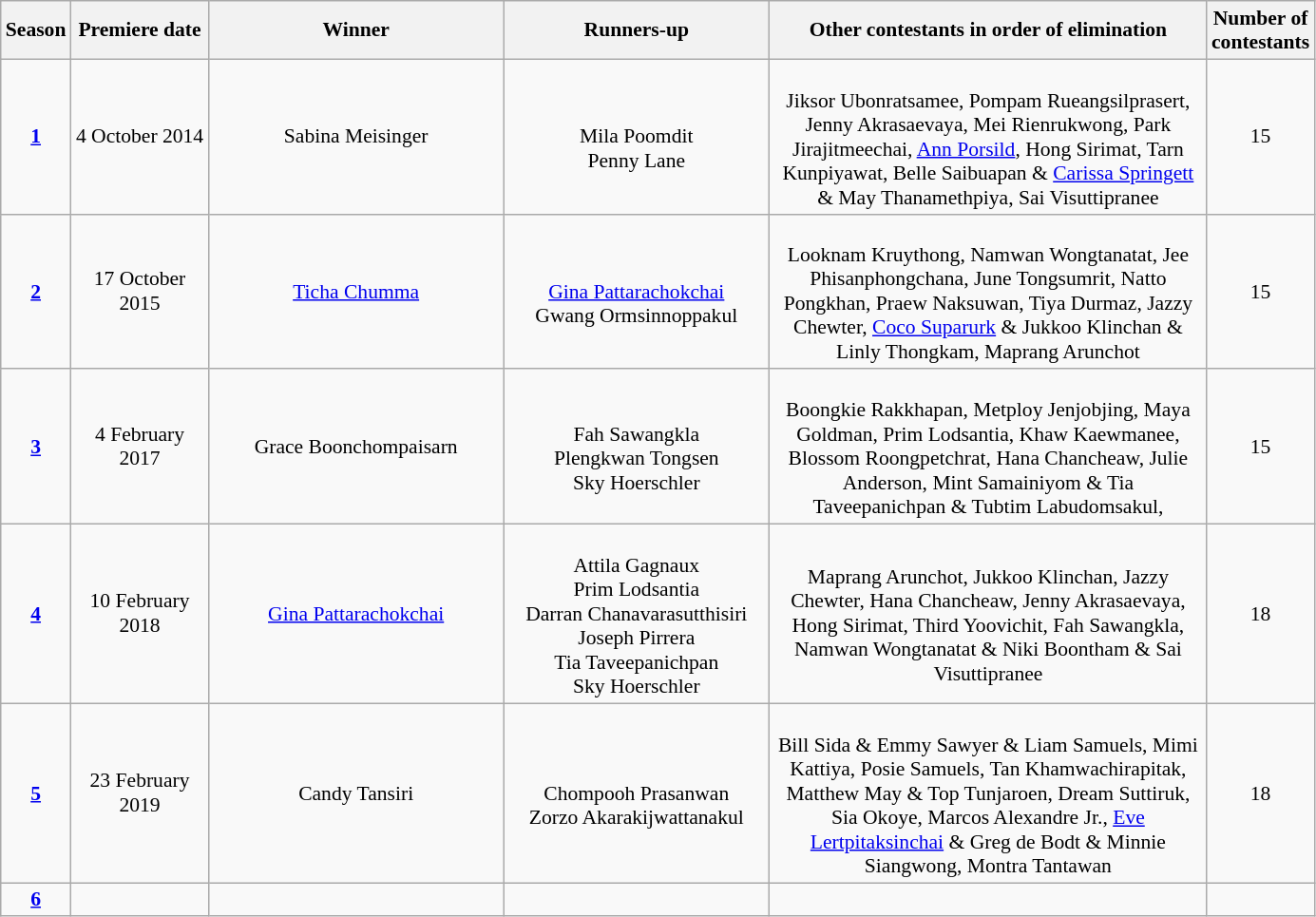<table class="wikitable" style="font-size:90%; text-align: center;">
<tr>
<th width="30">Season</th>
<th width="90">Premiere date</th>
<th style="width:200px;">Winner</th>
<th style="width:180px;">Runners-up</th>
<th style="width:300px;">Other contestants in order of elimination</th>
<th width="30">Number of contestants</th>
</tr>
<tr>
<td><strong><a href='#'>1</a></strong></td>
<td>4 October 2014</td>
<td> Sabina Meisinger</td>
<td><br> Mila Poomdit<br>
 Penny Lane</td>
<td><br> Jiksor Ubonratsamee, 
 Pompam Rueangsilprasert, 
 Jenny Akrasaevaya, 
 Mei Rienrukwong, 
 Park Jirajitmeechai, 
 <a href='#'>Ann Porsild</a>, 
 Hong Sirimat, 
 Tarn Kunpiyawat, 
 Belle Saibuapan &
 <a href='#'>Carissa Springett</a> &
 May Thanamethpiya,
 Sai Visuttipranee</td>
<td>15</td>
</tr>
<tr>
<td><strong><a href='#'>2</a></strong></td>
<td>17 October 2015</td>
<td> <a href='#'>Ticha Chumma</a></td>
<td><br> <a href='#'>Gina Pattarachokchai</a><br>
 Gwang Ormsinnoppakul</td>
<td><br> Looknam Kruythong, 
 Namwan Wongtanatat, 
 Jee Phisanphongchana, 
 June Tongsumrit, 
 Natto Pongkhan, 
 Praew Naksuwan, 
 Tiya Durmaz, 
 Jazzy Chewter, 
 <a href='#'>Coco Suparurk</a> & 
 Jukkoo Klinchan &
 Linly Thongkam,
 Maprang Arunchot</td>
<td>15</td>
</tr>
<tr>
<td><strong><a href='#'>3</a></strong></td>
<td>4 February 2017</td>
<td> Grace Boonchompaisarn</td>
<td><br> Fah Sawangkla<br>
 Plengkwan Tongsen<br>
 Sky Hoerschler</td>
<td><br> Boongkie Rakkhapan, 
 Metploy Jenjobjing, 
 Maya Goldman, 
 Prim Lodsantia, 
 Khaw Kaewmanee, 
 Blossom Roongpetchrat, 
 Hana Chancheaw, 
 Julie Anderson,
 Mint Samainiyom &
 Tia Taveepanichpan &
 Tubtim Labudomsakul,</td>
<td>15</td>
</tr>
<tr>
<td><strong><a href='#'>4</a></strong></td>
<td>10 February 2018</td>
<td> <a href='#'>Gina Pattarachokchai</a></td>
<td><br> Attila Gagnaux<br>
 Prim Lodsantia<br>
 Darran Chanavarasutthisiri<br>
 Joseph Pirrera<br>
 Tia Taveepanichpan<br>
 Sky Hoerschler</td>
<td><br> Maprang Arunchot, 
 Jukkoo Klinchan,
 Jazzy Chewter, 
 Hana Chancheaw, 
 Jenny Akrasaevaya,
 Hong Sirimat,  
 Third Yoovichit,
 Fah Sawangkla, 
 Namwan Wongtanatat &
 Niki Boontham &
 Sai Visuttipranee</td>
<td>18</td>
</tr>
<tr>
<td><strong><a href='#'>5</a></strong></td>
<td>23 February 2019</td>
<td> Candy Tansiri</td>
<td><br> Chompooh Prasanwan<br>
 Zorzo Akarakijwattanakul</td>
<td><br> Bill Sida & 
 Emmy Sawyer & 
 Liam Samuels,
 Mimi Kattiya, 
 Posie Samuels, 
 Tan Khamwachirapitak, 
 Matthew May & 
 Top Tunjaroen,
 Dream Suttiruk, 
 Sia Okoye, 
Marcos Alexandre Jr.,
 <a href='#'>Eve Lertpitaksinchai</a> & 
 Greg de Bodt & 
 Minnie Siangwong,
 Montra Tantawan</td>
<td>18</td>
</tr>
<tr>
<td><strong><a href='#'>6</a></strong></td>
<td></td>
<td></td>
<td></td>
<td></td>
<td></td>
</tr>
</table>
